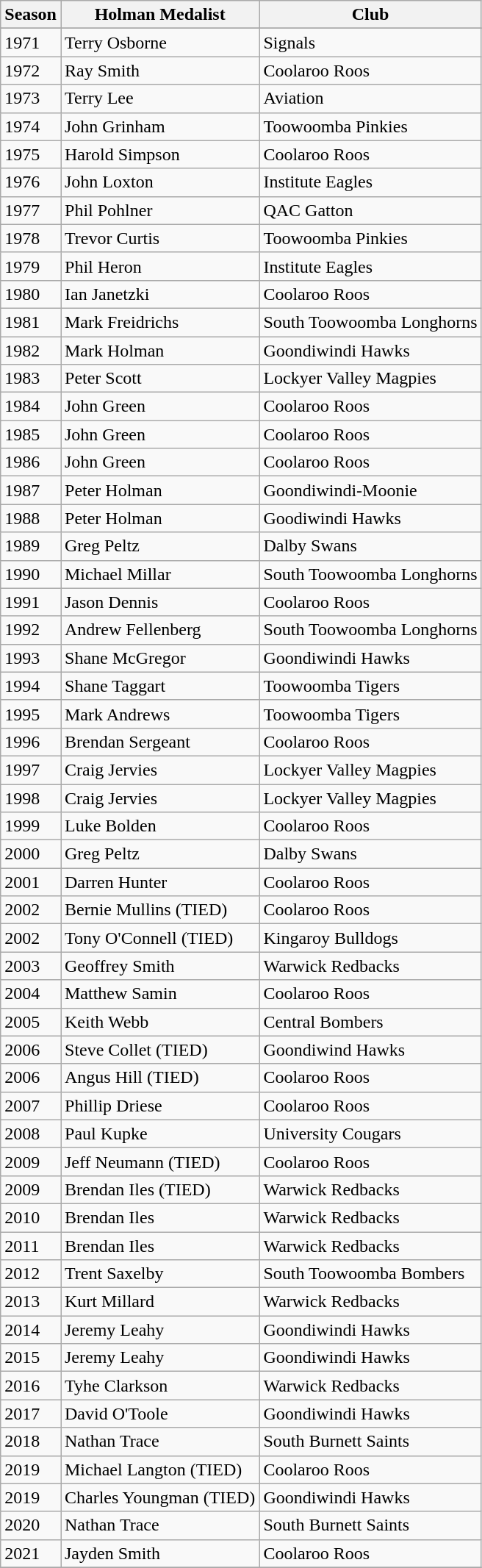<table class= "wikitable">
<tr>
<th>Season</th>
<th>Holman Medalist</th>
<th>Club</th>
</tr>
<tr>
</tr>
<tr>
</tr>
<tr>
<td>1971</td>
<td>Terry Osborne</td>
<td>Signals</td>
</tr>
<tr>
<td>1972</td>
<td>Ray Smith</td>
<td>Coolaroo Roos</td>
</tr>
<tr>
<td>1973</td>
<td>Terry Lee</td>
<td>Aviation</td>
</tr>
<tr>
<td>1974</td>
<td>John Grinham</td>
<td>Toowoomba Pinkies</td>
</tr>
<tr>
<td>1975</td>
<td>Harold Simpson</td>
<td>Coolaroo Roos</td>
</tr>
<tr>
<td>1976</td>
<td>John Loxton</td>
<td>Institute Eagles</td>
</tr>
<tr>
<td>1977</td>
<td>Phil Pohlner</td>
<td>QAC Gatton</td>
</tr>
<tr>
<td>1978</td>
<td>Trevor Curtis</td>
<td>Toowoomba Pinkies</td>
</tr>
<tr>
<td>1979</td>
<td>Phil Heron</td>
<td>Institute Eagles</td>
</tr>
<tr>
<td>1980</td>
<td>Ian Janetzki</td>
<td>Coolaroo Roos</td>
</tr>
<tr>
<td>1981</td>
<td>Mark Freidrichs</td>
<td>South Toowoomba Longhorns</td>
</tr>
<tr>
<td>1982</td>
<td>Mark Holman</td>
<td>Goondiwindi Hawks</td>
</tr>
<tr>
<td>1983</td>
<td>Peter Scott</td>
<td>Lockyer Valley Magpies</td>
</tr>
<tr>
<td>1984</td>
<td>John Green</td>
<td>Coolaroo Roos</td>
</tr>
<tr>
<td>1985</td>
<td>John Green</td>
<td>Coolaroo Roos</td>
</tr>
<tr>
<td>1986</td>
<td>John Green</td>
<td>Coolaroo Roos</td>
</tr>
<tr>
<td>1987</td>
<td>Peter Holman</td>
<td>Goondiwindi-Moonie</td>
</tr>
<tr>
<td>1988</td>
<td>Peter Holman</td>
<td>Goodiwindi Hawks</td>
</tr>
<tr>
<td>1989</td>
<td>Greg Peltz</td>
<td>Dalby Swans</td>
</tr>
<tr>
<td>1990</td>
<td>Michael Millar</td>
<td>South Toowoomba Longhorns</td>
</tr>
<tr>
<td>1991</td>
<td>Jason Dennis</td>
<td>Coolaroo Roos</td>
</tr>
<tr>
<td>1992</td>
<td>Andrew Fellenberg</td>
<td>South Toowoomba Longhorns</td>
</tr>
<tr>
<td>1993</td>
<td>Shane McGregor</td>
<td>Goondiwindi Hawks</td>
</tr>
<tr>
<td>1994</td>
<td>Shane Taggart</td>
<td>Toowoomba Tigers</td>
</tr>
<tr>
<td>1995</td>
<td>Mark Andrews</td>
<td>Toowoomba Tigers</td>
</tr>
<tr>
<td>1996</td>
<td>Brendan Sergeant</td>
<td>Coolaroo Roos</td>
</tr>
<tr>
<td>1997</td>
<td>Craig Jervies</td>
<td>Lockyer Valley Magpies</td>
</tr>
<tr>
<td>1998</td>
<td>Craig Jervies</td>
<td>Lockyer Valley Magpies</td>
</tr>
<tr>
<td>1999</td>
<td>Luke Bolden</td>
<td>Coolaroo Roos</td>
</tr>
<tr>
<td>2000</td>
<td>Greg Peltz</td>
<td>Dalby Swans</td>
</tr>
<tr>
<td>2001</td>
<td>Darren Hunter</td>
<td>Coolaroo Roos</td>
</tr>
<tr>
<td>2002</td>
<td>Bernie Mullins (TIED)</td>
<td>Coolaroo Roos</td>
</tr>
<tr>
<td>2002</td>
<td>Tony O'Connell (TIED)</td>
<td>Kingaroy Bulldogs</td>
</tr>
<tr>
<td>2003</td>
<td>Geoffrey Smith</td>
<td>Warwick Redbacks</td>
</tr>
<tr>
<td>2004</td>
<td>Matthew Samin</td>
<td>Coolaroo Roos</td>
</tr>
<tr>
<td>2005</td>
<td>Keith Webb</td>
<td>Central Bombers</td>
</tr>
<tr>
<td>2006</td>
<td>Steve Collet (TIED)</td>
<td>Goondiwind Hawks</td>
</tr>
<tr>
<td>2006</td>
<td>Angus Hill (TIED)</td>
<td>Coolaroo Roos</td>
</tr>
<tr>
<td>2007</td>
<td>Phillip Driese</td>
<td>Coolaroo Roos</td>
</tr>
<tr>
<td>2008</td>
<td>Paul Kupke</td>
<td>University Cougars</td>
</tr>
<tr>
<td>2009</td>
<td>Jeff Neumann (TIED)</td>
<td>Coolaroo Roos</td>
</tr>
<tr>
<td>2009</td>
<td>Brendan Iles (TIED)</td>
<td>Warwick Redbacks</td>
</tr>
<tr>
<td>2010</td>
<td>Brendan Iles</td>
<td>Warwick Redbacks</td>
</tr>
<tr>
<td>2011</td>
<td>Brendan Iles</td>
<td>Warwick Redbacks</td>
</tr>
<tr>
<td>2012</td>
<td>Trent Saxelby</td>
<td>South Toowoomba Bombers</td>
</tr>
<tr>
<td>2013</td>
<td>Kurt Millard</td>
<td>Warwick Redbacks</td>
</tr>
<tr>
<td>2014</td>
<td>Jeremy Leahy</td>
<td>Goondiwindi Hawks</td>
</tr>
<tr>
<td>2015</td>
<td>Jeremy Leahy</td>
<td>Goondiwindi Hawks</td>
</tr>
<tr>
<td>2016</td>
<td>Tyhe Clarkson</td>
<td>Warwick Redbacks</td>
</tr>
<tr>
<td>2017</td>
<td>David O'Toole</td>
<td>Goondiwindi Hawks</td>
</tr>
<tr>
<td>2018</td>
<td>Nathan Trace</td>
<td>South Burnett Saints</td>
</tr>
<tr>
<td>2019</td>
<td>Michael Langton (TIED)</td>
<td>Coolaroo Roos</td>
</tr>
<tr>
<td>2019</td>
<td>Charles Youngman (TIED)</td>
<td>Goondiwindi Hawks</td>
</tr>
<tr>
<td>2020</td>
<td>Nathan Trace</td>
<td>South Burnett Saints</td>
</tr>
<tr>
<td>2021</td>
<td>Jayden Smith</td>
<td>Coolaroo Roos</td>
</tr>
<tr>
</tr>
</table>
